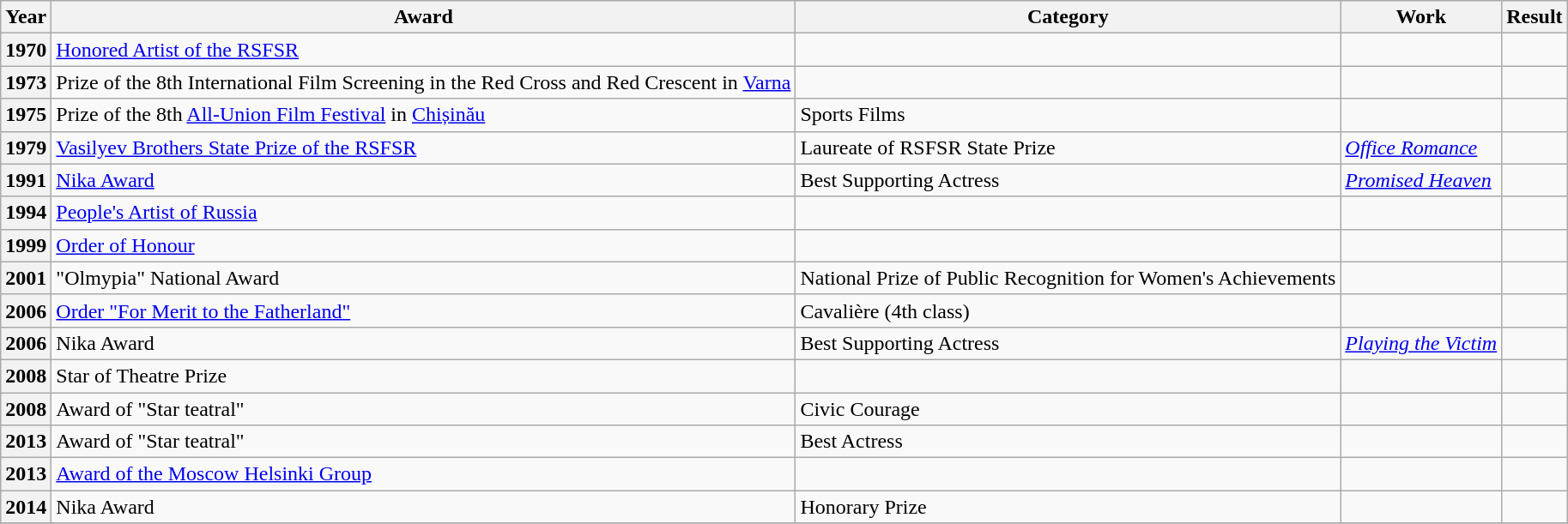<table class="wikitable sortable">
<tr>
<th>Year</th>
<th>Award</th>
<th>Category</th>
<th>Work</th>
<th>Result</th>
</tr>
<tr>
<th scope="row">1970</th>
<td><a href='#'>Honored Artist of the RSFSR</a></td>
<td></td>
<td></td>
<td></td>
</tr>
<tr>
<th scope="row">1973</th>
<td>Prize of the 8th International Film Screening in the Red Cross and Red Crescent in <a href='#'>Varna</a></td>
<td></td>
<td></td>
<td></td>
</tr>
<tr>
<th scope="row">1975</th>
<td>Prize of the 8th <a href='#'>All-Union Film Festival</a> in <a href='#'>Chișinău</a></td>
<td>Sports Films</td>
<td></td>
<td></td>
</tr>
<tr>
<th scope="row">1979</th>
<td><a href='#'>Vasilyev Brothers State Prize of the RSFSR</a></td>
<td>Laureate of RSFSR State Prize</td>
<td><em><a href='#'>Office Romance</a></em></td>
<td></td>
</tr>
<tr>
<th scope="row">1991</th>
<td><a href='#'>Nika Award</a></td>
<td>Best Supporting Actress</td>
<td><em><a href='#'>Promised Heaven</a></em></td>
<td></td>
</tr>
<tr>
<th scope="row">1994</th>
<td><a href='#'>People's Artist of Russia</a></td>
<td></td>
<td></td>
<td></td>
</tr>
<tr>
<th scope="row">1999</th>
<td><a href='#'>Order of Honour</a></td>
<td></td>
<td></td>
<td></td>
</tr>
<tr>
<th scope="row">2001</th>
<td>"Olmypia" National Award</td>
<td>National Prize of Public Recognition for Women's Achievements</td>
<td></td>
<td></td>
</tr>
<tr>
<th scope="row">2006</th>
<td><a href='#'>Order "For Merit to the Fatherland"</a></td>
<td>Cavalière (4th class)</td>
<td></td>
<td></td>
</tr>
<tr>
<th scope="row">2006</th>
<td>Nika Award</td>
<td>Best Supporting Actress</td>
<td><em><a href='#'>Playing the Victim</a></em></td>
<td></td>
</tr>
<tr>
<th scope="row">2008</th>
<td>Star of Theatre Prize</td>
<td></td>
<td></td>
<td></td>
</tr>
<tr>
<th scope="row">2008</th>
<td>Award of "Star teatral"</td>
<td>Civic Courage</td>
<td></td>
<td></td>
</tr>
<tr>
<th scope="row">2013</th>
<td>Award of "Star teatral"</td>
<td>Best Actress</td>
<td></td>
<td></td>
</tr>
<tr>
<th scope="row">2013</th>
<td><a href='#'>Award of the Moscow Helsinki Group</a></td>
<td></td>
<td></td>
<td></td>
</tr>
<tr>
<th scope="row">2014</th>
<td>Nika Award</td>
<td>Honorary Prize</td>
<td></td>
<td></td>
</tr>
<tr>
</tr>
</table>
